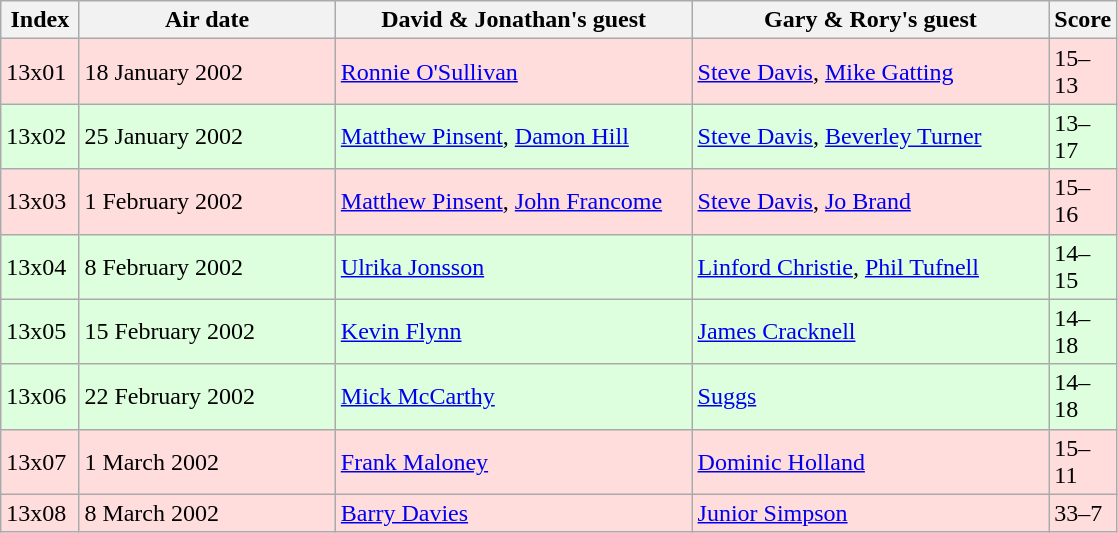<table class="wikitable" style="width:745px;">
<tr>
<th style="width:7%;">Index</th>
<th style="width:23%;">Air date</th>
<th style="width:32%;">David & Jonathan's guest</th>
<th style="width:32%;">Gary & Rory's guest</th>
<th style="width:7%;">Score</th>
</tr>
<tr style="background:#fdd;">
<td>13x01</td>
<td>18 January 2002</td>
<td><a href='#'>Ronnie O'Sullivan</a></td>
<td><a href='#'>Steve Davis</a>, <a href='#'>Mike Gatting</a></td>
<td>15–13</td>
</tr>
<tr style="background:#dfd;">
<td>13x02</td>
<td>25 January 2002</td>
<td><a href='#'>Matthew Pinsent</a>, <a href='#'>Damon Hill</a></td>
<td><a href='#'>Steve Davis</a>, <a href='#'>Beverley Turner</a></td>
<td>13–17</td>
</tr>
<tr style="background:#fdd;">
<td>13x03</td>
<td>1 February 2002</td>
<td><a href='#'>Matthew Pinsent</a>, <a href='#'>John Francome</a></td>
<td><a href='#'>Steve Davis</a>, <a href='#'>Jo Brand</a></td>
<td>15–16</td>
</tr>
<tr style="background:#dfd;">
<td>13x04</td>
<td>8 February 2002</td>
<td><a href='#'>Ulrika Jonsson</a></td>
<td><a href='#'>Linford Christie</a>, <a href='#'>Phil Tufnell</a></td>
<td>14–15</td>
</tr>
<tr style="background:#dfd;">
<td>13x05</td>
<td>15 February 2002</td>
<td><a href='#'>Kevin Flynn</a></td>
<td><a href='#'>James Cracknell</a></td>
<td>14–18</td>
</tr>
<tr style="background:#dfd;">
<td>13x06</td>
<td>22 February 2002</td>
<td><a href='#'>Mick McCarthy</a></td>
<td><a href='#'>Suggs</a></td>
<td>14–18</td>
</tr>
<tr style="background:#fdd;">
<td>13x07</td>
<td>1 March 2002</td>
<td><a href='#'>Frank Maloney</a></td>
<td><a href='#'>Dominic Holland</a></td>
<td>15–11</td>
</tr>
<tr style="background:#fdd;">
<td>13x08</td>
<td>8 March 2002</td>
<td><a href='#'>Barry Davies</a></td>
<td><a href='#'>Junior Simpson</a></td>
<td>33–7</td>
</tr>
</table>
